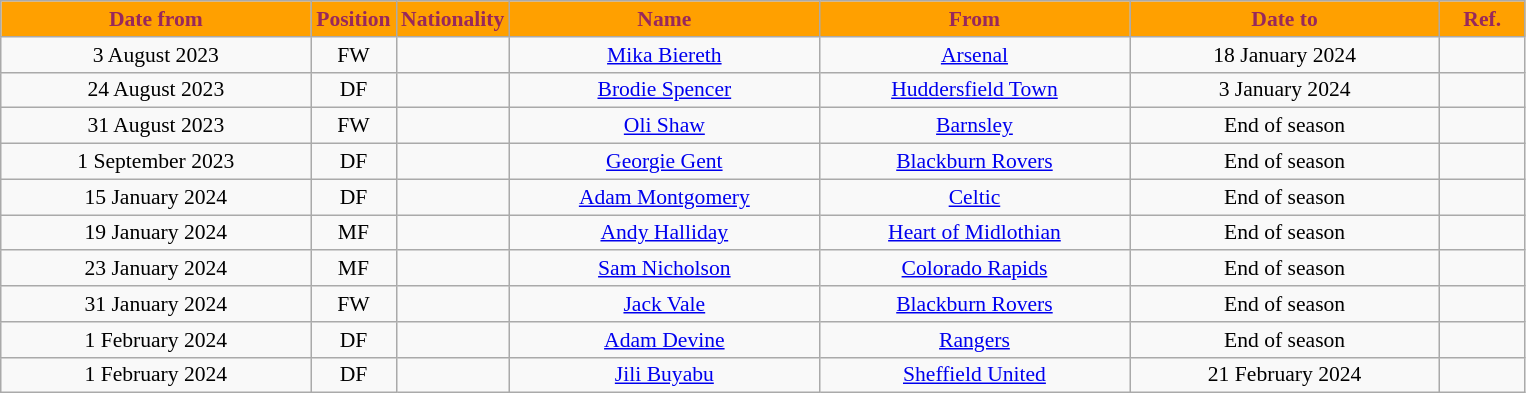<table class="wikitable"  style="text-align:center; font-size:90%; ">
<tr>
<th style="background:#ffa000; color:#98285c; width:200px;">Date from</th>
<th style="background:#ffa000; color:#98285c; width:50px;">Position</th>
<th style="background:#ffa000; color:#98285c; width:50px;">Nationality</th>
<th style="background:#ffa000; color:#98285c; width:200px;">Name</th>
<th style="background:#ffa000; color:#98285c; width:200px;">From</th>
<th style="background:#ffa000; color:#98285c; width:200px;">Date to</th>
<th style="background:#ffa000; color:#98285c; width:50px;">Ref.</th>
</tr>
<tr>
<td>3 August 2023</td>
<td>FW</td>
<td></td>
<td><a href='#'>Mika Biereth</a></td>
<td><a href='#'>Arsenal</a></td>
<td>18 January 2024</td>
<td></td>
</tr>
<tr>
<td>24 August 2023</td>
<td>DF</td>
<td></td>
<td><a href='#'>Brodie Spencer</a></td>
<td><a href='#'>Huddersfield Town</a></td>
<td>3 January 2024</td>
<td></td>
</tr>
<tr>
<td>31 August 2023</td>
<td>FW</td>
<td></td>
<td><a href='#'>Oli Shaw</a></td>
<td><a href='#'>Barnsley</a></td>
<td>End of season</td>
<td></td>
</tr>
<tr>
<td>1 September 2023</td>
<td>DF</td>
<td></td>
<td><a href='#'>Georgie Gent</a></td>
<td><a href='#'>Blackburn Rovers</a></td>
<td>End of season</td>
<td></td>
</tr>
<tr>
<td>15 January 2024</td>
<td>DF</td>
<td></td>
<td><a href='#'>Adam Montgomery</a></td>
<td><a href='#'>Celtic</a></td>
<td>End of season</td>
<td></td>
</tr>
<tr>
<td>19 January 2024</td>
<td>MF</td>
<td></td>
<td><a href='#'>Andy Halliday</a></td>
<td><a href='#'>Heart of Midlothian</a></td>
<td>End of season</td>
<td></td>
</tr>
<tr>
<td>23 January 2024</td>
<td>MF</td>
<td></td>
<td><a href='#'>Sam Nicholson</a></td>
<td><a href='#'>Colorado Rapids</a></td>
<td>End of season</td>
<td></td>
</tr>
<tr>
<td>31 January 2024</td>
<td>FW</td>
<td></td>
<td><a href='#'>Jack Vale</a></td>
<td><a href='#'>Blackburn Rovers</a></td>
<td>End of season</td>
<td></td>
</tr>
<tr>
<td>1 February 2024</td>
<td>DF</td>
<td></td>
<td><a href='#'>Adam Devine</a></td>
<td><a href='#'>Rangers</a></td>
<td>End of season</td>
<td></td>
</tr>
<tr>
<td>1 February 2024</td>
<td>DF</td>
<td></td>
<td><a href='#'>Jili Buyabu</a></td>
<td><a href='#'>Sheffield United</a></td>
<td>21 February 2024</td>
<td></td>
</tr>
</table>
